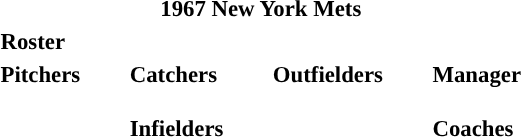<table class="toccolours" style="font-size: 95%;">
<tr>
<th colspan="10">1967 New York Mets</th>
</tr>
<tr>
<td colspan="10"><strong>Roster</strong></td>
</tr>
<tr>
<td valign="top"><strong>Pitchers</strong><br>

























</td>
<td width="25px"></td>
<td valign="top"><strong>Catchers</strong><br>


<br><strong>Infielders</strong>













</td>
<td width="25px"></td>
<td valign="top"><strong>Outfielders</strong><br>







</td>
<td width="25px"></td>
<td valign="top"><strong>Manager</strong><br>
<br><strong>Coaches</strong>



</td>
</tr>
</table>
